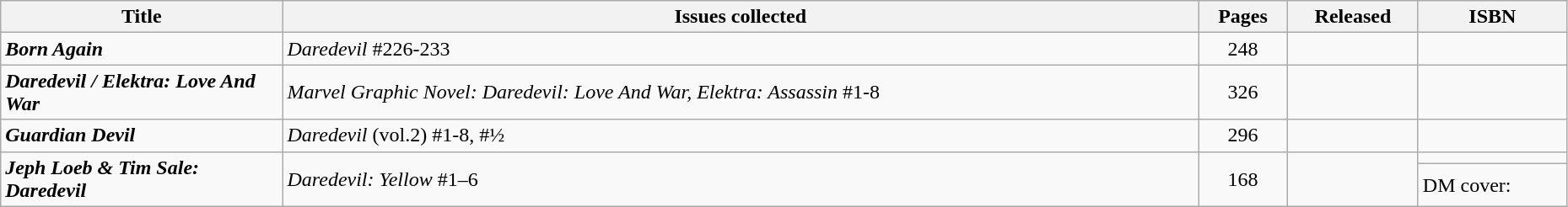<table class="wikitable sortable" width=98%>
<tr>
<th width="18%">Title</th>
<th>Issues collected</th>
<th>Pages</th>
<th>Released</th>
<th class="unsortable">ISBN</th>
</tr>
<tr>
<td><strong><em>Born Again</em></strong></td>
<td><em>Daredevil</em> #226-233</td>
<td style="text-align: center;">248</td>
<td></td>
<td></td>
</tr>
<tr>
<td><strong><em>Daredevil / Elektra: Love And War</em></strong></td>
<td><em>Marvel Graphic Novel: Daredevil: Love And War, Elektra: Assassin</em> #1-8</td>
<td style="text-align: center;">326</td>
<td></td>
<td></td>
</tr>
<tr>
<td><strong><em>Guardian Devil</em></strong></td>
<td><em>Daredevil</em> (vol.2) #1-8, #½</td>
<td style="text-align: center;">296</td>
<td></td>
<td></td>
</tr>
<tr>
<td rowspan=2><strong><em>Jeph Loeb & Tim Sale: Daredevil</em></strong></td>
<td rowspan=2><em>Daredevil: Yellow</em> #1–6</td>
<td rowspan=2 style="text-align: center;">168</td>
<td rowspan=2></td>
<td></td>
</tr>
<tr>
<td>DM cover: </td>
</tr>
</table>
